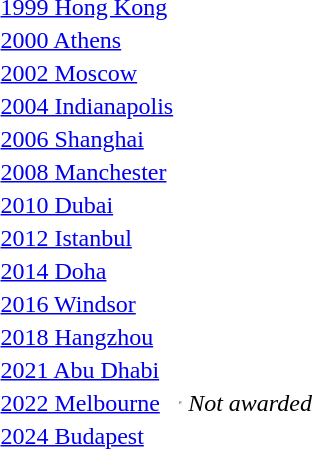<table>
<tr>
<td><a href='#'>1999 Hong Kong</a></td>
<td></td>
<td></td>
<td></td>
</tr>
<tr>
<td><a href='#'>2000 Athens</a></td>
<td></td>
<td></td>
<td></td>
</tr>
<tr>
<td><a href='#'>2002 Moscow</a></td>
<td></td>
<td></td>
<td></td>
</tr>
<tr>
<td><a href='#'>2004 Indianapolis</a></td>
<td></td>
<td></td>
<td></td>
</tr>
<tr>
<td><a href='#'>2006 Shanghai</a></td>
<td></td>
<td></td>
<td></td>
</tr>
<tr>
<td><a href='#'>2008 Manchester</a></td>
<td></td>
<td></td>
<td></td>
</tr>
<tr>
<td><a href='#'>2010 Dubai</a></td>
<td></td>
<td></td>
<td></td>
</tr>
<tr>
<td><a href='#'>2012 Istanbul</a></td>
<td></td>
<td></td>
<td></td>
</tr>
<tr>
<td><a href='#'>2014 Doha</a></td>
<td></td>
<td></td>
<td></td>
</tr>
<tr>
<td><a href='#'>2016 Windsor</a></td>
<td></td>
<td></td>
<td></td>
</tr>
<tr>
<td><a href='#'>2018 Hangzhou</a></td>
<td></td>
<td></td>
<td></td>
</tr>
<tr>
<td><a href='#'>2021 Abu Dhabi</a></td>
<td></td>
<td></td>
<td></td>
</tr>
<tr>
<td><a href='#'>2022 Melbourne</a></td>
<td><hr></td>
<td><em>Not awarded</em></td>
<td></td>
</tr>
<tr>
<td><a href='#'>2024 Budapest</a></td>
<td></td>
<td></td>
<td></td>
</tr>
</table>
